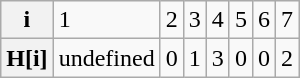<table class="wikitable">
<tr>
<th>i</th>
<td>1</td>
<td>2</td>
<td>3</td>
<td>4</td>
<td>5</td>
<td>6</td>
<td>7</td>
</tr>
<tr>
<th>H[i]</th>
<td>undefined</td>
<td>0</td>
<td>1</td>
<td>3</td>
<td>0</td>
<td>0</td>
<td>2</td>
</tr>
</table>
